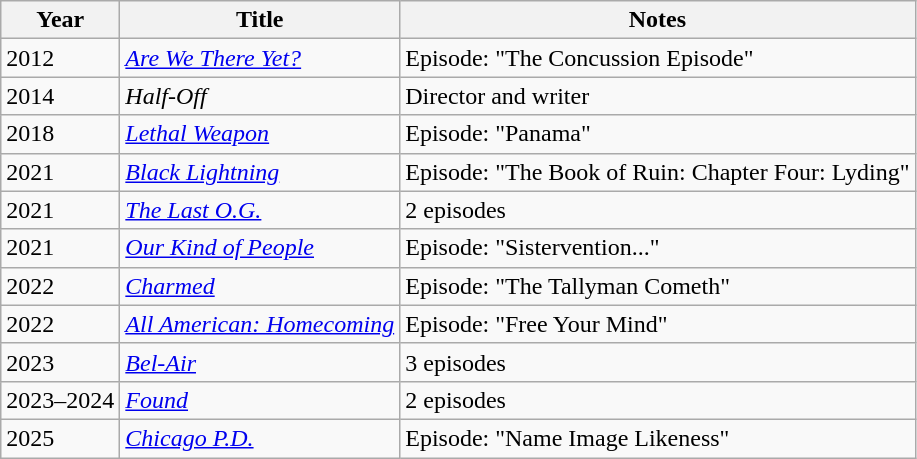<table class="wikitable sortable">
<tr>
<th>Year</th>
<th>Title</th>
<th class="unsortable">Notes</th>
</tr>
<tr>
<td>2012</td>
<td><em><a href='#'>Are We There Yet?</a></em></td>
<td>Episode: "The Concussion Episode"</td>
</tr>
<tr>
<td>2014</td>
<td><em>Half-Off</em></td>
<td>Director and writer</td>
</tr>
<tr>
<td>2018</td>
<td><em><a href='#'>Lethal Weapon</a></em></td>
<td>Episode: "Panama"</td>
</tr>
<tr>
<td>2021</td>
<td><em><a href='#'>Black Lightning</a></em></td>
<td>Episode: "The Book of Ruin: Chapter Four: Lyding"</td>
</tr>
<tr>
<td>2021</td>
<td><em><a href='#'>The Last O.G.</a></em></td>
<td>2 episodes</td>
</tr>
<tr>
<td>2021</td>
<td><em><a href='#'>Our Kind of People</a></em></td>
<td>Episode: "Sistervention..."</td>
</tr>
<tr>
<td>2022</td>
<td><em><a href='#'>Charmed</a></em></td>
<td>Episode: "The Tallyman Cometh"</td>
</tr>
<tr>
<td>2022</td>
<td><em><a href='#'>All American: Homecoming</a></em></td>
<td>Episode: "Free Your Mind"</td>
</tr>
<tr>
<td>2023</td>
<td><em><a href='#'>Bel-Air</a></em></td>
<td>3 episodes</td>
</tr>
<tr>
<td>2023–2024</td>
<td><em><a href='#'>Found</a></em></td>
<td>2 episodes</td>
</tr>
<tr>
<td>2025</td>
<td><em><a href='#'>Chicago P.D.</a></em></td>
<td>Episode: "Name Image Likeness"</td>
</tr>
</table>
